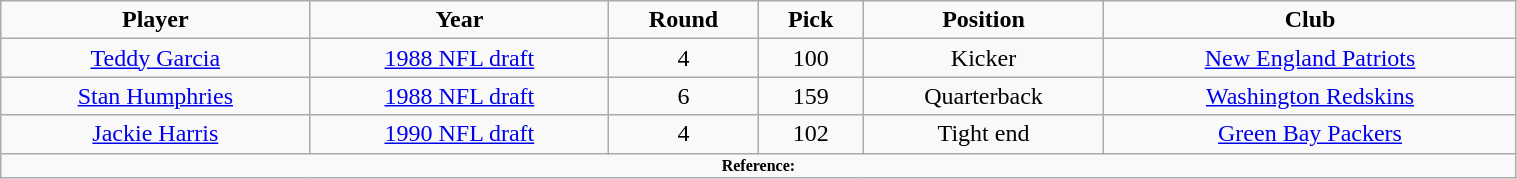<table class="wikitable" width="80%">
<tr align="center"  style="background:blackecolor:yellow;">
<td><strong>Player</strong></td>
<td><strong>Year</strong></td>
<td><strong>Round</strong></td>
<td><strong>Pick</strong></td>
<td><strong>Position</strong></td>
<td><strong>Club</strong></td>
</tr>
<tr align="center" bgcolor="">
<td><a href='#'>Teddy Garcia</a></td>
<td><a href='#'>1988 NFL draft</a></td>
<td>4</td>
<td>100</td>
<td>Kicker</td>
<td><a href='#'>New England Patriots</a></td>
</tr>
<tr align="center" bgcolor="">
<td><a href='#'>Stan Humphries</a></td>
<td><a href='#'>1988 NFL draft</a></td>
<td>6</td>
<td>159</td>
<td>Quarterback</td>
<td><a href='#'>Washington Redskins</a></td>
</tr>
<tr align="center" bgcolor="">
<td><a href='#'>Jackie Harris</a></td>
<td><a href='#'>1990 NFL draft</a></td>
<td>4</td>
<td>102</td>
<td>Tight end</td>
<td><a href='#'>Green Bay Packers</a></td>
</tr>
<tr>
<td colspan="6"  style="font-size:8pt; text-align:center;"><strong>Reference:</strong></td>
</tr>
</table>
